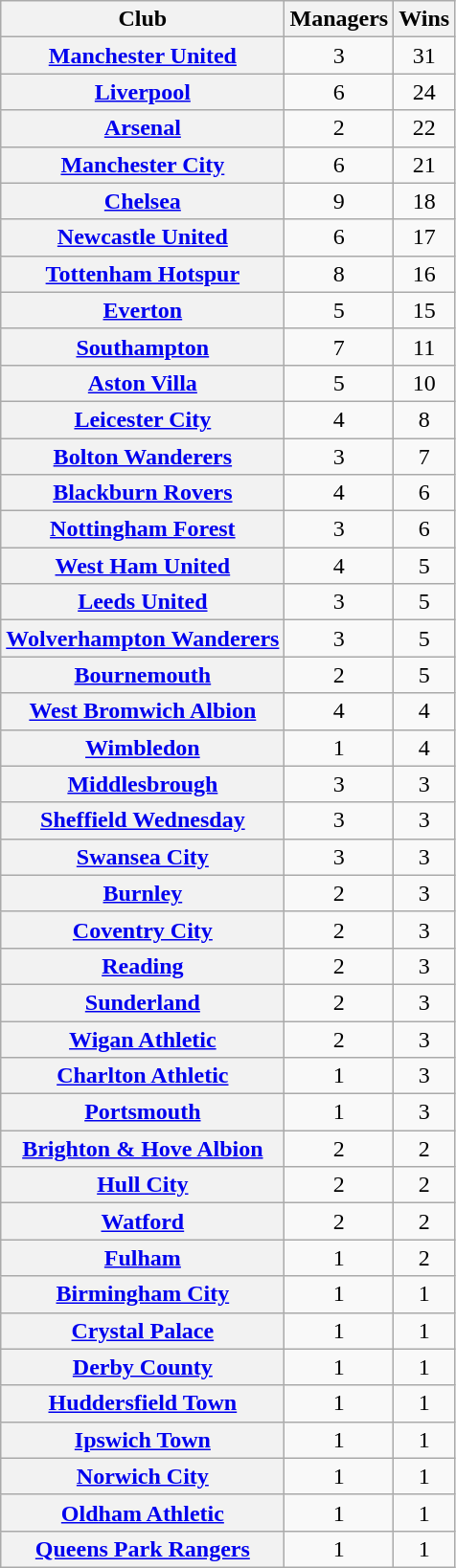<table class="wikitable sortable plainrowheaders" style=text-align:center>
<tr>
<th scope=col>Club</th>
<th scope=col>Managers</th>
<th scope=col>Wins</th>
</tr>
<tr>
<th scope=row><a href='#'>Manchester United</a></th>
<td>3</td>
<td>31</td>
</tr>
<tr>
<th scope=row><a href='#'>Liverpool</a></th>
<td>6</td>
<td>24</td>
</tr>
<tr>
<th scope=row><a href='#'>Arsenal</a></th>
<td>2</td>
<td>22</td>
</tr>
<tr>
<th scope=row><a href='#'>Manchester City</a></th>
<td>6</td>
<td>21</td>
</tr>
<tr>
<th scope=row><a href='#'>Chelsea</a></th>
<td>9</td>
<td>18</td>
</tr>
<tr>
<th scope=row><a href='#'>Newcastle United</a></th>
<td>6</td>
<td>17</td>
</tr>
<tr>
<th scope=row><a href='#'>Tottenham Hotspur</a></th>
<td>8</td>
<td>16</td>
</tr>
<tr>
<th scope=row><a href='#'>Everton</a></th>
<td>5</td>
<td>15</td>
</tr>
<tr>
<th scope=row><a href='#'>Southampton</a></th>
<td>7</td>
<td>11</td>
</tr>
<tr>
<th scope=row><a href='#'>Aston Villa</a></th>
<td>5</td>
<td>10</td>
</tr>
<tr>
<th scope=row><a href='#'>Leicester City</a></th>
<td>4</td>
<td>8</td>
</tr>
<tr>
<th scope=row><a href='#'>Bolton Wanderers</a></th>
<td>3</td>
<td>7</td>
</tr>
<tr>
<th scope=row><a href='#'>Blackburn Rovers</a></th>
<td>4</td>
<td>6</td>
</tr>
<tr>
<th scope=row><a href='#'>Nottingham Forest</a></th>
<td>3</td>
<td>6</td>
</tr>
<tr>
<th scope=row><a href='#'>West Ham United</a></th>
<td>4</td>
<td>5</td>
</tr>
<tr>
<th scope=row><a href='#'>Leeds United</a></th>
<td>3</td>
<td>5</td>
</tr>
<tr>
<th scope=row><a href='#'>Wolverhampton Wanderers</a></th>
<td>3</td>
<td>5</td>
</tr>
<tr>
<th scope=row><a href='#'>Bournemouth</a></th>
<td>2</td>
<td>5</td>
</tr>
<tr>
<th scope=row><a href='#'>West Bromwich Albion</a></th>
<td>4</td>
<td>4</td>
</tr>
<tr>
<th scope=row><a href='#'>Wimbledon</a></th>
<td>1</td>
<td>4</td>
</tr>
<tr>
<th scope=row><a href='#'>Middlesbrough</a></th>
<td>3</td>
<td>3</td>
</tr>
<tr>
<th scope=row><a href='#'>Sheffield Wednesday</a></th>
<td>3</td>
<td>3</td>
</tr>
<tr>
<th scope=row><a href='#'>Swansea City</a></th>
<td>3</td>
<td>3</td>
</tr>
<tr>
<th scope=row><a href='#'>Burnley</a></th>
<td>2</td>
<td>3</td>
</tr>
<tr>
<th scope=row><a href='#'>Coventry City</a></th>
<td>2</td>
<td>3</td>
</tr>
<tr>
<th scope=row><a href='#'>Reading</a></th>
<td>2</td>
<td>3</td>
</tr>
<tr>
<th scope=row><a href='#'>Sunderland</a></th>
<td>2</td>
<td>3</td>
</tr>
<tr>
<th scope=row><a href='#'>Wigan Athletic</a></th>
<td>2</td>
<td>3</td>
</tr>
<tr>
<th scope=row><a href='#'>Charlton Athletic</a></th>
<td>1</td>
<td>3</td>
</tr>
<tr>
<th scope=row><a href='#'>Portsmouth</a></th>
<td>1</td>
<td>3</td>
</tr>
<tr>
<th scope=row><a href='#'>Brighton & Hove Albion</a></th>
<td>2</td>
<td>2</td>
</tr>
<tr>
<th scope=row><a href='#'>Hull City</a></th>
<td>2</td>
<td>2</td>
</tr>
<tr>
<th scope=row><a href='#'>Watford</a></th>
<td>2</td>
<td>2</td>
</tr>
<tr>
<th scope=row><a href='#'>Fulham</a></th>
<td>1</td>
<td>2</td>
</tr>
<tr>
<th scope=row><a href='#'>Birmingham City</a></th>
<td>1</td>
<td>1</td>
</tr>
<tr>
<th scope=row><a href='#'>Crystal Palace</a></th>
<td>1</td>
<td>1</td>
</tr>
<tr>
<th scope=row><a href='#'>Derby County</a></th>
<td>1</td>
<td>1</td>
</tr>
<tr>
<th scope=row><a href='#'>Huddersfield Town</a></th>
<td>1</td>
<td>1</td>
</tr>
<tr>
<th scope=row><a href='#'>Ipswich Town</a></th>
<td>1</td>
<td>1</td>
</tr>
<tr>
<th scope=row><a href='#'>Norwich City</a></th>
<td>1</td>
<td>1</td>
</tr>
<tr>
<th scope=row><a href='#'>Oldham Athletic</a></th>
<td>1</td>
<td>1</td>
</tr>
<tr>
<th scope=row><a href='#'>Queens Park Rangers</a></th>
<td>1</td>
<td>1</td>
</tr>
</table>
